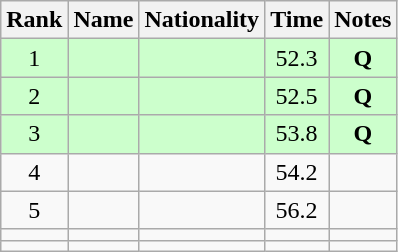<table class="wikitable sortable" style="text-align:center">
<tr>
<th>Rank</th>
<th>Name</th>
<th>Nationality</th>
<th>Time</th>
<th>Notes</th>
</tr>
<tr bgcolor=ccffcc>
<td>1</td>
<td align=left></td>
<td align=left></td>
<td>52.3</td>
<td><strong>Q</strong></td>
</tr>
<tr bgcolor=ccffcc>
<td>2</td>
<td align=left></td>
<td align=left></td>
<td>52.5</td>
<td><strong>Q</strong></td>
</tr>
<tr bgcolor=ccffcc>
<td>3</td>
<td align=left></td>
<td align=left></td>
<td>53.8</td>
<td><strong>Q</strong></td>
</tr>
<tr>
<td>4</td>
<td align=left></td>
<td align=left></td>
<td>54.2</td>
<td></td>
</tr>
<tr>
<td>5</td>
<td align=left></td>
<td align=left></td>
<td>56.2</td>
<td></td>
</tr>
<tr>
<td></td>
<td align=left></td>
<td align=left></td>
<td></td>
<td></td>
</tr>
<tr>
<td></td>
<td align=left></td>
<td align=left></td>
<td></td>
<td></td>
</tr>
</table>
